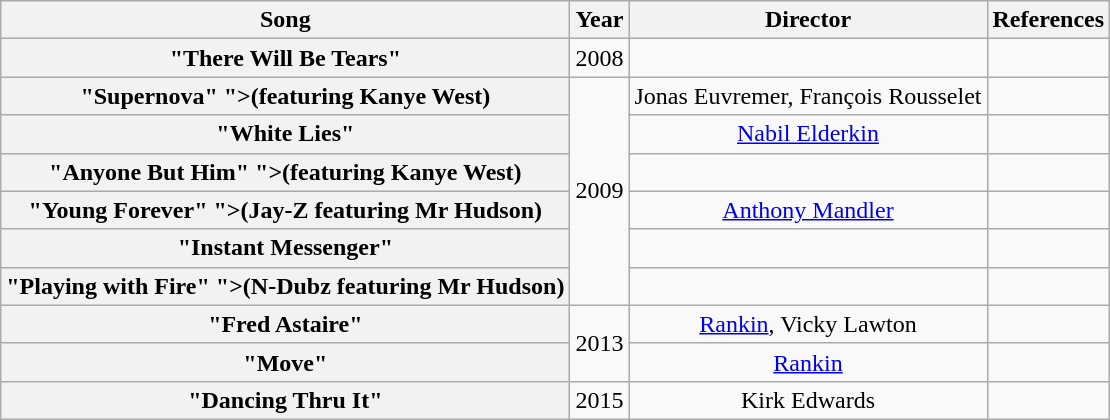<table class="wikitable plainrowheaders" style="text-align:center;">
<tr>
<th>Song</th>
<th>Year</th>
<th>Director</th>
<th>References</th>
</tr>
<tr>
<th scope="row">"There Will Be Tears"</th>
<td>2008</td>
<td></td>
<td></td>
</tr>
<tr>
<th scope="row">"Supernova" <span>">(featuring Kanye West)</span></th>
<td rowspan="6">2009</td>
<td>Jonas Euvremer, François Rousselet</td>
<td></td>
</tr>
<tr>
<th scope="row">"White Lies"</th>
<td><a href='#'>Nabil Elderkin</a></td>
<td></td>
</tr>
<tr>
<th scope="row">"Anyone But Him" <span>">(featuring Kanye West)</span></th>
<td></td>
<td></td>
</tr>
<tr>
<th scope="row">"Young Forever" <span>">(Jay-Z featuring Mr Hudson)</span></th>
<td><a href='#'>Anthony Mandler</a></td>
<td></td>
</tr>
<tr>
<th scope="row">"Instant Messenger"</th>
<td></td>
<td></td>
</tr>
<tr>
<th scope="row">"Playing with Fire" <span>">(N-Dubz featuring Mr Hudson)</span></th>
<td></td>
<td></td>
</tr>
<tr>
<th scope="row">"Fred Astaire"</th>
<td rowspan="2">2013</td>
<td><a href='#'>Rankin</a>, Vicky Lawton</td>
<td></td>
</tr>
<tr>
<th scope="row">"Move"</th>
<td><a href='#'>Rankin</a></td>
<td></td>
</tr>
<tr>
<th scope="row">"Dancing Thru It"</th>
<td>2015</td>
<td>Kirk Edwards</td>
<td></td>
</tr>
</table>
